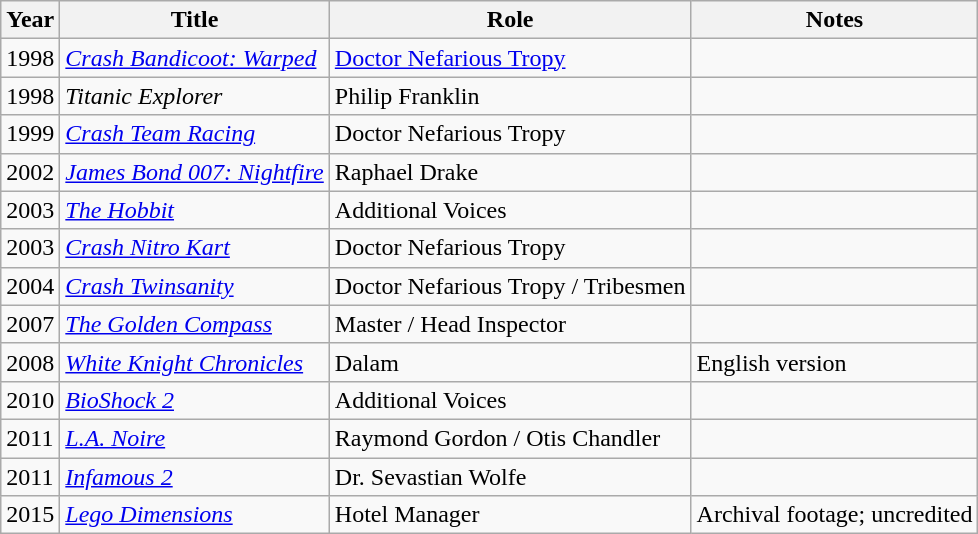<table class="wikitable sortable">
<tr>
<th>Year</th>
<th>Title</th>
<th>Role</th>
<th>Notes</th>
</tr>
<tr>
<td>1998</td>
<td><em><a href='#'>Crash Bandicoot: Warped</a></em></td>
<td><a href='#'>Doctor Nefarious Tropy</a></td>
<td></td>
</tr>
<tr>
<td>1998</td>
<td><em>Titanic Explorer</em></td>
<td>Philip Franklin</td>
<td></td>
</tr>
<tr>
<td>1999</td>
<td><em><a href='#'>Crash Team Racing</a></em></td>
<td>Doctor Nefarious Tropy</td>
<td></td>
</tr>
<tr>
<td>2002</td>
<td><em><a href='#'>James Bond 007: Nightfire</a></em></td>
<td>Raphael Drake</td>
<td></td>
</tr>
<tr>
<td>2003</td>
<td><em><a href='#'>The Hobbit</a></em></td>
<td>Additional Voices</td>
<td></td>
</tr>
<tr>
<td>2003</td>
<td><em><a href='#'>Crash Nitro Kart</a></em></td>
<td>Doctor Nefarious Tropy</td>
<td></td>
</tr>
<tr>
<td>2004</td>
<td><em><a href='#'>Crash Twinsanity</a></em></td>
<td>Doctor Nefarious Tropy / Tribesmen</td>
<td></td>
</tr>
<tr>
<td>2007</td>
<td><em><a href='#'>The Golden Compass</a></em></td>
<td>Master / Head Inspector</td>
<td></td>
</tr>
<tr>
<td>2008</td>
<td><em><a href='#'>White Knight Chronicles</a></em></td>
<td>Dalam</td>
<td>English version</td>
</tr>
<tr>
<td>2010</td>
<td><em><a href='#'>BioShock 2</a></em></td>
<td>Additional Voices</td>
<td></td>
</tr>
<tr>
<td>2011</td>
<td><em><a href='#'>L.A. Noire</a></em></td>
<td>Raymond Gordon / Otis Chandler</td>
<td></td>
</tr>
<tr>
<td>2011</td>
<td><em><a href='#'>Infamous 2</a></em></td>
<td>Dr. Sevastian Wolfe</td>
<td></td>
</tr>
<tr>
<td>2015</td>
<td><em><a href='#'>Lego Dimensions</a></em></td>
<td>Hotel Manager</td>
<td>Archival footage; uncredited</td>
</tr>
</table>
